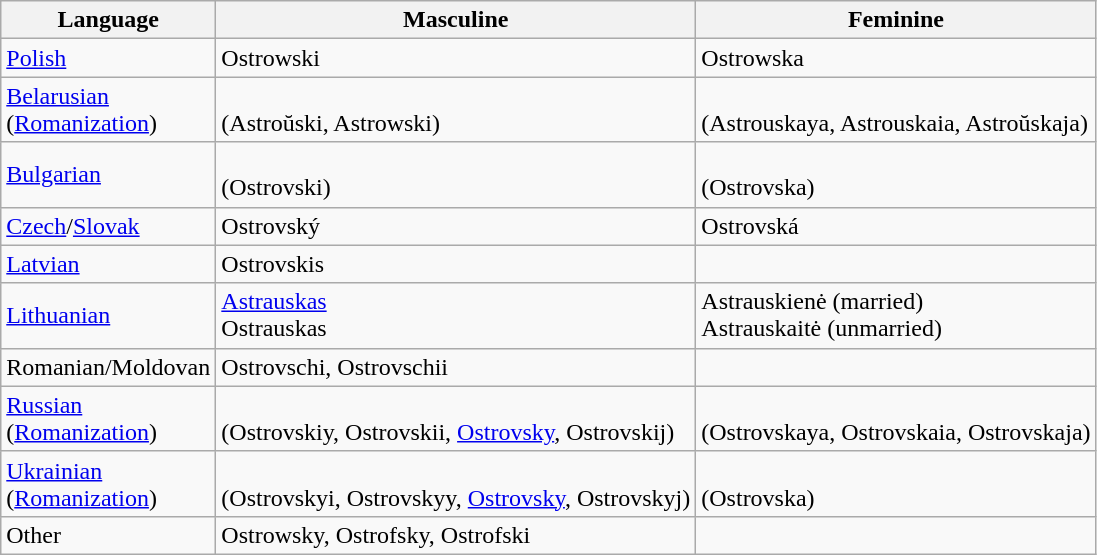<table class="wikitable">
<tr>
<th>Language</th>
<th>Masculine</th>
<th>Feminine</th>
</tr>
<tr>
<td><a href='#'>Polish</a></td>
<td>Ostrowski</td>
<td>Ostrowska</td>
</tr>
<tr>
<td><a href='#'>Belarusian</a> <br>(<a href='#'>Romanization</a>)</td>
<td><br>(Astroŭski, Astrowski)</td>
<td><br> (Astrouskaya, Astrouskaia, Astroŭskaja)</td>
</tr>
<tr>
<td><a href='#'>Bulgarian</a></td>
<td><br>(Ostrovski)</td>
<td><br>(Ostrovska)</td>
</tr>
<tr>
<td><a href='#'>Czech</a>/<a href='#'>Slovak</a></td>
<td>Ostrovský</td>
<td>Ostrovská</td>
</tr>
<tr>
<td><a href='#'>Latvian</a></td>
<td>Ostrovskis</td>
<td></td>
</tr>
<tr>
<td><a href='#'>Lithuanian</a></td>
<td><a href='#'>Astrauskas</a> <br> Ostrauskas</td>
<td>Astrauskienė (married)<br> Astrauskaitė (unmarried)</td>
</tr>
<tr>
<td>Romanian/Moldovan</td>
<td>Ostrovschi, Ostrovschii</td>
<td></td>
</tr>
<tr>
<td><a href='#'>Russian</a> <br>(<a href='#'>Romanization</a>)</td>
<td><br> (Ostrovskiy, Ostrovskii, <a href='#'>Ostrovsky</a>, Ostrovskij)</td>
<td><br> (Ostrovskaya, Ostrovskaia, Ostrovskaja)</td>
</tr>
<tr>
<td><a href='#'>Ukrainian</a> <br>(<a href='#'>Romanization</a>)</td>
<td><br> (Ostrovskyi, Ostrovskyy, <a href='#'>Ostrovsky</a>, Ostrovskyj)</td>
<td><br> (Ostrovska)</td>
</tr>
<tr>
<td>Other</td>
<td>Ostrowsky, Ostrofsky, Ostrofski</td>
<td></td>
</tr>
</table>
